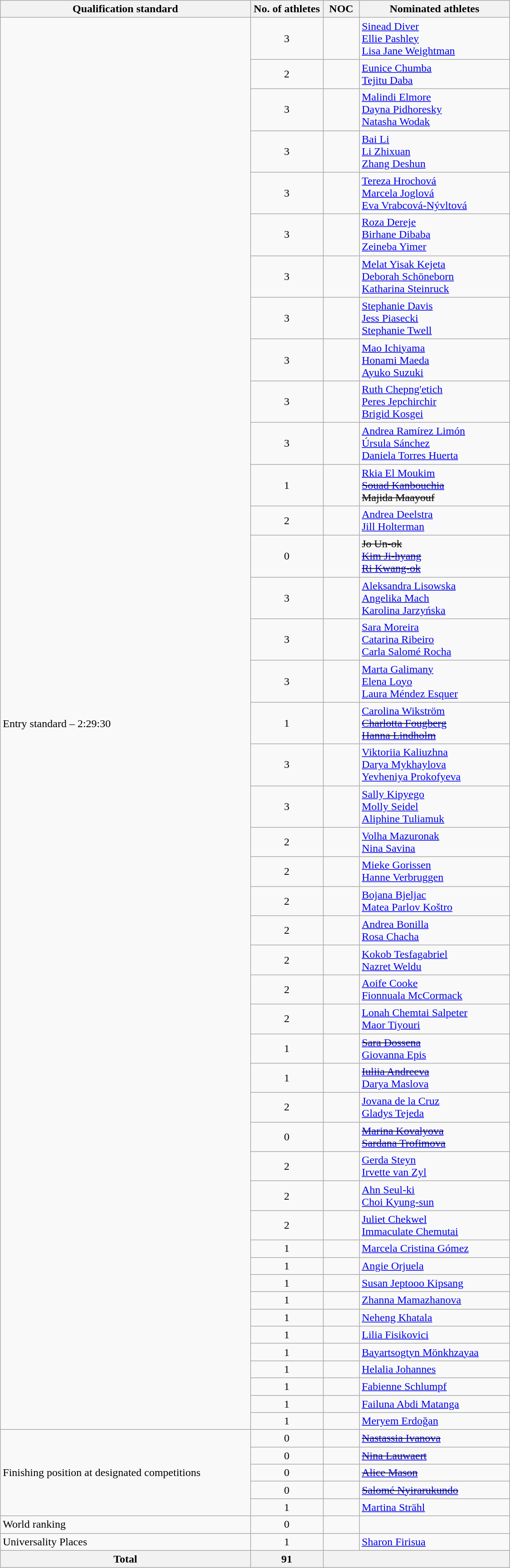<table class="wikitable" style="text-align:left; width:750px;">
<tr>
<th>Qualification standard</th>
<th width=100>No. of athletes</th>
<th>NOC</th>
<th>Nominated athletes</th>
</tr>
<tr>
<td rowspan=45>Entry standard – 2:29:30</td>
<td align=center>3</td>
<td></td>
<td><a href='#'>Sinead Diver</a><br><a href='#'>Ellie Pashley</a><br><a href='#'>Lisa Jane Weightman</a></td>
</tr>
<tr>
<td align=center>2</td>
<td></td>
<td><a href='#'>Eunice Chumba</a><br><a href='#'>Tejitu Daba</a><br></td>
</tr>
<tr>
<td align=center>3</td>
<td></td>
<td><a href='#'>Malindi Elmore</a><br><a href='#'>Dayna Pidhoresky</a><br><a href='#'>Natasha Wodak</a></td>
</tr>
<tr>
<td align=center>3</td>
<td></td>
<td><a href='#'>Bai Li</a><br><a href='#'>Li Zhixuan</a><br><a href='#'>Zhang Deshun</a></td>
</tr>
<tr>
<td align=center>3</td>
<td></td>
<td><a href='#'>Tereza Hrochová</a><br><a href='#'>Marcela Joglová</a><br><a href='#'>Eva Vrabcová-Nývltová</a></td>
</tr>
<tr>
<td align=center>3</td>
<td></td>
<td><a href='#'>Roza Dereje</a><br><a href='#'>Birhane Dibaba</a><br><a href='#'>Zeineba Yimer</a></td>
</tr>
<tr>
<td align=center>3</td>
<td></td>
<td><a href='#'>Melat Yisak Kejeta</a><br><a href='#'>Deborah Schöneborn</a><br><a href='#'>Katharina Steinruck</a></td>
</tr>
<tr>
<td align=center>3</td>
<td></td>
<td><a href='#'>Stephanie Davis</a><br><a href='#'>Jess Piasecki</a><br><a href='#'>Stephanie Twell</a></td>
</tr>
<tr>
<td align=center>3</td>
<td></td>
<td><a href='#'>Mao Ichiyama</a><br><a href='#'>Honami Maeda</a><br><a href='#'>Ayuko Suzuki</a></td>
</tr>
<tr>
<td align=center>3</td>
<td></td>
<td><a href='#'>Ruth Chepng'etich</a><br><a href='#'>Peres Jepchirchir</a><br><a href='#'>Brigid Kosgei</a></td>
</tr>
<tr>
<td align=center>3</td>
<td></td>
<td><a href='#'>Andrea Ramírez Limón</a><br><a href='#'>Úrsula Sánchez</a><br><a href='#'>Daniela Torres Huerta</a></td>
</tr>
<tr>
<td align=center>1</td>
<td></td>
<td><a href='#'>Rkia El Moukim</a><br><s><a href='#'>Souad Kanbouchia</a><br>Majida Maayouf</s></td>
</tr>
<tr>
<td align=center>2</td>
<td></td>
<td><a href='#'>Andrea Deelstra</a><br><a href='#'>Jill Holterman</a><br><s></s></td>
</tr>
<tr>
<td align=center>0</td>
<td><s> </s></td>
<td><s>Jo Un-ok<br><a href='#'>Kim Ji-hyang</a><br><a href='#'>Ri Kwang-ok</a></s></td>
</tr>
<tr>
<td align=center>3</td>
<td></td>
<td><a href='#'>Aleksandra Lisowska</a><br><a href='#'>Angelika Mach</a><br><a href='#'>Karolina Jarzyńska</a></td>
</tr>
<tr>
<td align=center>3</td>
<td></td>
<td><a href='#'>Sara Moreira</a><br><a href='#'>Catarina Ribeiro</a><br><a href='#'>Carla Salomé Rocha</a></td>
</tr>
<tr>
<td align=center>3</td>
<td></td>
<td><a href='#'>Marta Galimany</a><br><a href='#'>Elena Loyo</a><br><a href='#'>Laura Méndez Esquer</a></td>
</tr>
<tr>
<td align=center>1</td>
<td></td>
<td><a href='#'>Carolina Wikström</a><br><s><a href='#'>Charlotta Fougberg</a><br><a href='#'>Hanna Lindholm</a></s></td>
</tr>
<tr>
<td align=center>3</td>
<td></td>
<td><a href='#'>Viktoriia Kaliuzhna</a><br><a href='#'>Darya Mykhaylova</a><br><a href='#'>Yevheniya Prokofyeva</a></td>
</tr>
<tr>
<td align=center>3</td>
<td></td>
<td><a href='#'>Sally Kipyego</a><br> <a href='#'>Molly Seidel</a><br> <a href='#'>Aliphine Tuliamuk</a></td>
</tr>
<tr>
<td align=center>2</td>
<td></td>
<td><a href='#'>Volha Mazuronak</a><br><a href='#'>Nina Savina</a></td>
</tr>
<tr>
<td align=center>2</td>
<td></td>
<td><a href='#'>Mieke Gorissen</a><br><a href='#'>Hanne Verbruggen</a></td>
</tr>
<tr>
<td align=center>2</td>
<td></td>
<td><a href='#'>Bojana Bjeljac</a><br><a href='#'>Matea Parlov Koštro</a></td>
</tr>
<tr>
<td align=center>2</td>
<td></td>
<td><a href='#'>Andrea Bonilla</a><br><a href='#'>Rosa Chacha</a></td>
</tr>
<tr>
<td align=center>2</td>
<td></td>
<td><a href='#'>Kokob Tesfagabriel</a><br><a href='#'>Nazret Weldu</a></td>
</tr>
<tr>
<td align=center>2</td>
<td></td>
<td><a href='#'>Aoife Cooke</a><br><a href='#'>Fionnuala McCormack</a></td>
</tr>
<tr>
<td align=center>2</td>
<td></td>
<td><a href='#'>Lonah Chemtai Salpeter</a><br><a href='#'>Maor Tiyouri</a></td>
</tr>
<tr>
<td align=center>1</td>
<td></td>
<td><s><a href='#'>Sara Dossena</a></s><br><a href='#'>Giovanna Epis</a></td>
</tr>
<tr>
<td align=center>1</td>
<td></td>
<td><s><a href='#'>Iuliia Andreeva</a></s><br><a href='#'>Darya Maslova</a></td>
</tr>
<tr>
<td align=center>2</td>
<td></td>
<td><a href='#'>Jovana de la Cruz</a><br><a href='#'>Gladys Tejeda</a></td>
</tr>
<tr>
<td align=center>0</td>
<td></td>
<td><s><a href='#'>Marina Kovalyova</a></s><br><s><a href='#'>Sardana Trofimova</a></s><br></td>
</tr>
<tr>
<td align=center>2</td>
<td></td>
<td><a href='#'>Gerda Steyn</a><br><a href='#'>Irvette van Zyl</a></td>
</tr>
<tr>
<td align=center>2</td>
<td></td>
<td><a href='#'>Ahn Seul-ki</a><br><a href='#'>Choi Kyung-sun</a></td>
</tr>
<tr>
<td align=center>2</td>
<td></td>
<td><a href='#'>Juliet Chekwel</a><br><a href='#'>Immaculate Chemutai</a></td>
</tr>
<tr>
<td align=center>1</td>
<td></td>
<td><a href='#'>Marcela Cristina Gómez</a></td>
</tr>
<tr>
<td align=center>1</td>
<td></td>
<td><a href='#'>Angie Orjuela</a></td>
</tr>
<tr>
<td align=center>1</td>
<td></td>
<td><a href='#'>Susan Jeptooo Kipsang</a></td>
</tr>
<tr>
<td align=center>1</td>
<td></td>
<td><a href='#'>Zhanna Mamazhanova</a></td>
</tr>
<tr>
<td align=center>1</td>
<td></td>
<td><a href='#'>Neheng Khatala</a></td>
</tr>
<tr>
<td align=center>1</td>
<td></td>
<td><a href='#'>Lilia Fisikovici</a></td>
</tr>
<tr>
<td align=center>1</td>
<td></td>
<td><a href='#'>Bayartsogtyn Mönkhzayaa</a></td>
</tr>
<tr>
<td align=center>1</td>
<td></td>
<td><a href='#'>Helalia Johannes</a></td>
</tr>
<tr>
<td align=center>1</td>
<td></td>
<td><a href='#'>Fabienne Schlumpf</a></td>
</tr>
<tr>
<td align=center>1</td>
<td></td>
<td><a href='#'>Failuna Abdi Matanga</a></td>
</tr>
<tr>
<td align=center>1</td>
<td></td>
<td><a href='#'>Meryem Erdoğan</a></td>
</tr>
<tr>
<td rowspan=5>Finishing position at designated competitions</td>
<td align=center>0</td>
<td></td>
<td><s><a href='#'>Nastassia Ivanova</a></s></td>
</tr>
<tr>
<td align=center>0</td>
<td></td>
<td><s><a href='#'>Nina Lauwaert</a></s></td>
</tr>
<tr>
<td align=center>0</td>
<td></td>
<td><s><a href='#'>Alice Mason</a></s></td>
</tr>
<tr>
<td align=center>0</td>
<td></td>
<td><s><a href='#'>Salomé Nyirarukundo</a></s></td>
</tr>
<tr>
<td align=center>1</td>
<td></td>
<td><a href='#'>Martina Strähl</a></td>
</tr>
<tr>
<td>World ranking</td>
<td align=center>0</td>
<td></td>
<td></td>
</tr>
<tr>
<td>Universality Places</td>
<td align=center>1</td>
<td></td>
<td><a href='#'>Sharon Firisua</a></td>
</tr>
<tr>
<th>Total</th>
<th>91</th>
<th colspan=2></th>
</tr>
</table>
